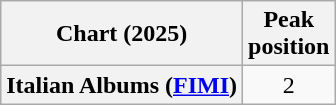<table class="wikitable plainrowheaders" style="text-align:center">
<tr>
<th scope="col">Chart (2025)</th>
<th scope="col">Peak<br>position</th>
</tr>
<tr>
<th scope="row">Italian Albums (<a href='#'>FIMI</a>)</th>
<td>2</td>
</tr>
</table>
